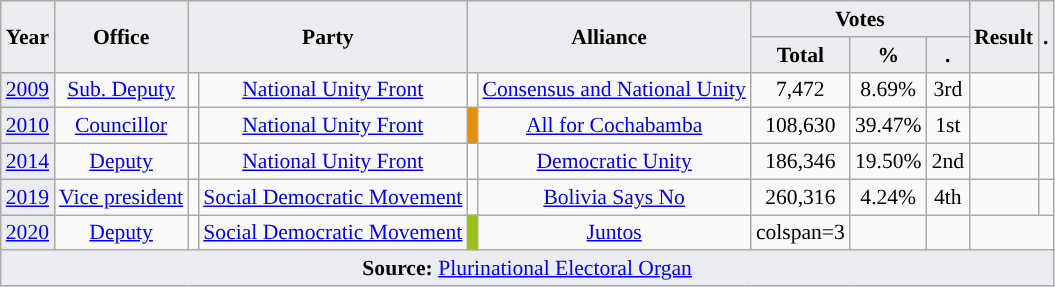<table class="wikitable" style="font-size:90%; text-align:center;">
<tr>
<th style="background-color:#EAECF0;" rowspan=2>Year</th>
<th style="background-color:#EAECF0;" rowspan=2>Office</th>
<th style="background-color:#EAECF0;" colspan=2 rowspan=2>Party</th>
<th style="background-color:#EAECF0;" colspan=2 rowspan=2>Alliance</th>
<th style="background-color:#EAECF0;" colspan=3>Votes</th>
<th style="background-color:#EAECF0;" rowspan=2>Result</th>
<th style="background-color:#EAECF0;" rowspan=2>.</th>
</tr>
<tr>
<th style="background-color:#EAECF0;">Total</th>
<th style="background-color:#EAECF0;">%</th>
<th style="background-color:#EAECF0;">.</th>
</tr>
<tr>
<td style="background-color:#EAECF0;"><a href='#'>2009</a></td>
<td><a href='#'>Sub. Deputy</a></td>
<td style="background-color:"></td>
<td><a href='#'>National Unity Front</a></td>
<td style="background-color:"></td>
<td><a href='#'>Consensus and National Unity</a></td>
<td>7,472</td>
<td>8.69%</td>
<td>3rd</td>
<td></td>
<td></td>
</tr>
<tr>
<td style="background-color:#EAECF0;"><a href='#'>2010</a></td>
<td><a href='#'>Councillor</a></td>
<td style="background-color:"></td>
<td><a href='#'>National Unity Front</a></td>
<td style="background-color:#E3900F;"></td>
<td><a href='#'>All for Cochabamba</a></td>
<td>108,630</td>
<td>39.47%</td>
<td>1st</td>
<td></td>
<td></td>
</tr>
<tr>
<td style="background-color:#EAECF0;"><a href='#'>2014</a></td>
<td><a href='#'>Deputy</a></td>
<td style="background-color:"></td>
<td><a href='#'>National Unity Front</a></td>
<td style="background-color:"></td>
<td><a href='#'>Democratic Unity</a></td>
<td>186,346</td>
<td>19.50%</td>
<td>2nd</td>
<td></td>
<td></td>
</tr>
<tr>
<td style="background-color:#EAECF0;"><a href='#'>2019</a></td>
<td><a href='#'>Vice president</a></td>
<td style="background-color:"></td>
<td><a href='#'>Social Democratic Movement</a></td>
<td style="background-color:"></td>
<td><a href='#'>Bolivia Says No</a></td>
<td>260,316</td>
<td>4.24%</td>
<td>4th</td>
<td></td>
<td></td>
</tr>
<tr>
<td style="background-color:#EAECF0;"><a href='#'>2020</a></td>
<td><a href='#'>Deputy</a></td>
<td style="background-color:"></td>
<td><a href='#'>Social Democratic Movement</a></td>
<td style="background-color:#9ABF19;"></td>
<td><a href='#'>Juntos</a></td>
<td>colspan=3 </td>
<td></td>
<td></td>
</tr>
<tr>
<td style="background-color:#EAECF0;" colspan=11><strong>Source:</strong> <a href='#'>Plurinational Electoral Organ</a>  </td>
</tr>
</table>
